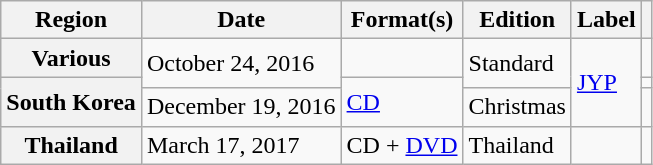<table class="wikitable plainrowheaders">
<tr>
<th>Region</th>
<th>Date</th>
<th>Format(s)</th>
<th>Edition</th>
<th>Label</th>
<th></th>
</tr>
<tr>
<th scope="row">Various</th>
<td rowspan="2">October 24, 2016</td>
<td></td>
<td rowspan="2">Standard</td>
<td rowspan="3"><a href='#'>JYP</a></td>
<td></td>
</tr>
<tr>
<th scope="row" rowspan="2">South Korea</th>
<td rowspan="2"><a href='#'>CD</a></td>
<td></td>
</tr>
<tr>
<td>December 19, 2016</td>
<td>Christmas</td>
<td></td>
</tr>
<tr>
<th scope="row">Thailand</th>
<td>March 17, 2017</td>
<td>CD + <a href='#'>DVD</a></td>
<td>Thailand</td>
<td></td>
<td></td>
</tr>
</table>
